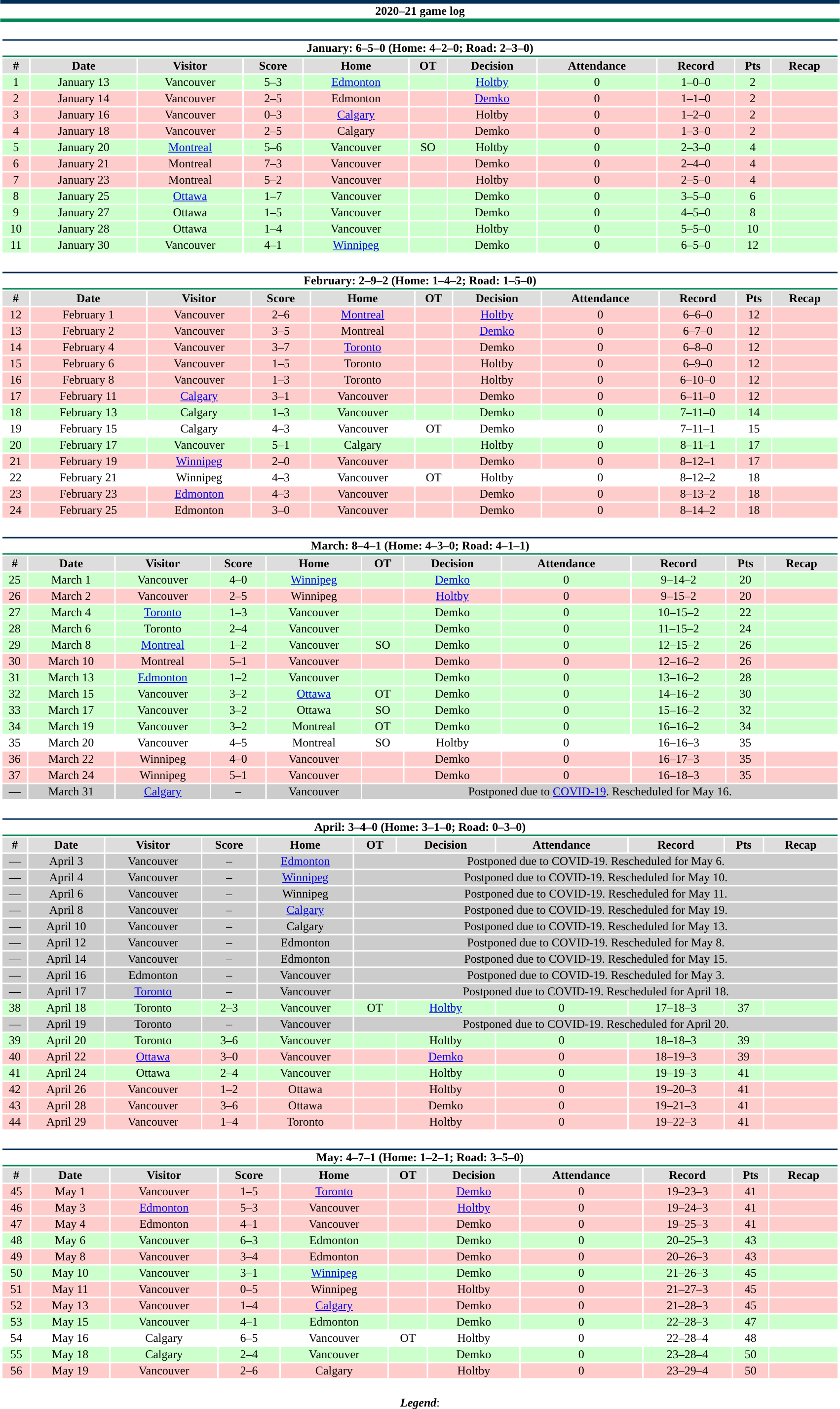<table class="toccolours" style="width:90%; clear:both; margin:1.5em auto; text-align:center;">
<tr>
<th colspan="11" style="background:#FFFFFF; border-top:#002D55 5px solid; border-bottom:#008852 5px solid;">2020–21 game log</th>
</tr>
<tr>
<td colspan="11"><br><table class="toccolours collapsible collapsed" style="width:100%;">
<tr>
<th colspan="11" style="background:#FFFFFF; border-top:#002D55 2px solid; border-bottom:#008852 2px solid;">January: 6–5–0 (Home: 4–2–0; Road: 2–3–0)</th>
</tr>
<tr style="background:#ddd;">
<th>#</th>
<th>Date</th>
<th>Visitor</th>
<th>Score</th>
<th>Home</th>
<th>OT</th>
<th>Decision</th>
<th>Attendance</th>
<th>Record</th>
<th>Pts</th>
<th>Recap</th>
</tr>
<tr style="background:#cfc;">
<td>1</td>
<td>January 13</td>
<td>Vancouver</td>
<td>5–3</td>
<td><a href='#'>Edmonton</a></td>
<td></td>
<td><a href='#'>Holtby</a></td>
<td>0</td>
<td>1–0–0</td>
<td>2</td>
<td></td>
</tr>
<tr style="background:#fcc;">
<td>2</td>
<td>January 14</td>
<td>Vancouver</td>
<td>2–5</td>
<td>Edmonton</td>
<td></td>
<td><a href='#'>Demko</a></td>
<td>0</td>
<td>1–1–0</td>
<td>2</td>
<td></td>
</tr>
<tr style="background:#fcc;">
<td>3</td>
<td>January 16</td>
<td>Vancouver</td>
<td>0–3</td>
<td><a href='#'>Calgary</a></td>
<td></td>
<td>Holtby</td>
<td>0</td>
<td>1–2–0</td>
<td>2</td>
<td></td>
</tr>
<tr style="background:#fcc;">
<td>4</td>
<td>January 18</td>
<td>Vancouver</td>
<td>2–5</td>
<td>Calgary</td>
<td></td>
<td>Demko</td>
<td>0</td>
<td>1–3–0</td>
<td>2</td>
<td></td>
</tr>
<tr style="background:#cfc;">
<td>5</td>
<td>January 20</td>
<td><a href='#'>Montreal</a></td>
<td>5–6</td>
<td>Vancouver</td>
<td>SO</td>
<td>Holtby</td>
<td>0</td>
<td>2–3–0</td>
<td>4</td>
<td></td>
</tr>
<tr style="background:#fcc;">
<td>6</td>
<td>January 21</td>
<td>Montreal</td>
<td>7–3</td>
<td>Vancouver</td>
<td></td>
<td>Demko</td>
<td>0</td>
<td>2–4–0</td>
<td>4</td>
<td></td>
</tr>
<tr style="background:#fcc;">
<td>7</td>
<td>January 23</td>
<td>Montreal</td>
<td>5–2</td>
<td>Vancouver</td>
<td></td>
<td>Holtby</td>
<td>0</td>
<td>2–5–0</td>
<td>4</td>
<td></td>
</tr>
<tr style="background:#cfc;">
<td>8</td>
<td>January 25</td>
<td><a href='#'>Ottawa</a></td>
<td>1–7</td>
<td>Vancouver</td>
<td></td>
<td>Demko</td>
<td>0</td>
<td>3–5–0</td>
<td>6</td>
<td></td>
</tr>
<tr style="background:#cfc;">
<td>9</td>
<td>January 27</td>
<td>Ottawa</td>
<td>1–5</td>
<td>Vancouver</td>
<td></td>
<td>Demko</td>
<td>0</td>
<td>4–5–0</td>
<td>8</td>
<td></td>
</tr>
<tr style="background:#cfc;">
<td>10</td>
<td>January 28</td>
<td>Ottawa</td>
<td>1–4</td>
<td>Vancouver</td>
<td></td>
<td>Holtby</td>
<td>0</td>
<td>5–5–0</td>
<td>10</td>
<td></td>
</tr>
<tr style="background:#cfc;">
<td>11</td>
<td>January 30</td>
<td>Vancouver</td>
<td>4–1</td>
<td><a href='#'>Winnipeg</a></td>
<td></td>
<td>Demko</td>
<td>0</td>
<td>6–5–0</td>
<td>12</td>
<td></td>
</tr>
</table>
</td>
</tr>
<tr>
<td colspan="11"><br><table class="toccolours collapsible collapsed" style="width:100%;">
<tr>
<th colspan="11" style="background:#FFFFFF; border-top:#002D55 2px solid; border-bottom:#008852 2px solid;">February: 2–9–2 (Home: 1–4–2; Road: 1–5–0)</th>
</tr>
<tr style="background:#ddd;">
<th>#</th>
<th>Date</th>
<th>Visitor</th>
<th>Score</th>
<th>Home</th>
<th>OT</th>
<th>Decision</th>
<th>Attendance</th>
<th>Record</th>
<th>Pts</th>
<th>Recap</th>
</tr>
<tr style="background:#fcc;">
<td>12</td>
<td>February 1</td>
<td>Vancouver</td>
<td>2–6</td>
<td><a href='#'>Montreal</a></td>
<td></td>
<td><a href='#'>Holtby</a></td>
<td>0</td>
<td>6–6–0</td>
<td>12</td>
<td></td>
</tr>
<tr style="background:#fcc;">
<td>13</td>
<td>February 2</td>
<td>Vancouver</td>
<td>3–5</td>
<td>Montreal</td>
<td></td>
<td><a href='#'>Demko</a></td>
<td>0</td>
<td>6–7–0</td>
<td>12</td>
<td></td>
</tr>
<tr style="background:#fcc;">
<td>14</td>
<td>February 4</td>
<td>Vancouver</td>
<td>3–7</td>
<td><a href='#'>Toronto</a></td>
<td></td>
<td>Demko</td>
<td>0</td>
<td>6–8–0</td>
<td>12</td>
<td></td>
</tr>
<tr style="background:#fcc;">
<td>15</td>
<td>February 6</td>
<td>Vancouver</td>
<td>1–5</td>
<td>Toronto</td>
<td></td>
<td>Holtby</td>
<td>0</td>
<td>6–9–0</td>
<td>12</td>
<td></td>
</tr>
<tr style="background:#fcc;">
<td>16</td>
<td>February 8</td>
<td>Vancouver</td>
<td>1–3</td>
<td>Toronto</td>
<td></td>
<td>Holtby</td>
<td>0</td>
<td>6–10–0</td>
<td>12</td>
<td></td>
</tr>
<tr style="background:#fcc;">
<td>17</td>
<td>February 11</td>
<td><a href='#'>Calgary</a></td>
<td>3–1</td>
<td>Vancouver</td>
<td></td>
<td>Demko</td>
<td>0</td>
<td>6–11–0</td>
<td>12</td>
<td></td>
</tr>
<tr style="background:#cfc;">
<td>18</td>
<td>February 13</td>
<td>Calgary</td>
<td>1–3</td>
<td>Vancouver</td>
<td></td>
<td>Demko</td>
<td>0</td>
<td>7–11–0</td>
<td>14</td>
<td></td>
</tr>
<tr style="background:#fff;">
<td>19</td>
<td>February 15</td>
<td>Calgary</td>
<td>4–3</td>
<td>Vancouver</td>
<td>OT</td>
<td>Demko</td>
<td>0</td>
<td>7–11–1</td>
<td>15</td>
<td></td>
</tr>
<tr style="background:#cfc;">
<td>20</td>
<td>February 17</td>
<td>Vancouver</td>
<td>5–1</td>
<td>Calgary</td>
<td></td>
<td>Holtby</td>
<td>0</td>
<td>8–11–1</td>
<td>17</td>
<td></td>
</tr>
<tr style="background:#fcc;">
<td>21</td>
<td>February 19</td>
<td><a href='#'>Winnipeg</a></td>
<td>2–0</td>
<td>Vancouver</td>
<td></td>
<td>Demko</td>
<td>0</td>
<td>8–12–1</td>
<td>17</td>
<td></td>
</tr>
<tr style="background:#fff;">
<td>22</td>
<td>February 21</td>
<td>Winnipeg</td>
<td>4–3</td>
<td>Vancouver</td>
<td>OT</td>
<td>Holtby</td>
<td>0</td>
<td>8–12–2</td>
<td>18</td>
<td></td>
</tr>
<tr style="background:#fcc;">
<td>23</td>
<td>February 23</td>
<td><a href='#'>Edmonton</a></td>
<td>4–3</td>
<td>Vancouver</td>
<td></td>
<td>Demko</td>
<td>0</td>
<td>8–13–2</td>
<td>18</td>
<td></td>
</tr>
<tr style="background:#fcc;">
<td>24</td>
<td>February 25</td>
<td>Edmonton</td>
<td>3–0</td>
<td>Vancouver</td>
<td></td>
<td>Demko</td>
<td>0</td>
<td>8–14–2</td>
<td>18</td>
<td></td>
</tr>
</table>
</td>
</tr>
<tr>
<td colspan="11"><br><table class="toccolours collapsible collapsed" style="width:100%;">
<tr>
<th colspan="11" style="background:#FFFFFF; border-top:#002D55 2px solid; border-bottom:#008852 2px solid;">March: 8–4–1 (Home: 4–3–0; Road: 4–1–1)</th>
</tr>
<tr style="background:#ddd;">
<th>#</th>
<th>Date</th>
<th>Visitor</th>
<th>Score</th>
<th>Home</th>
<th>OT</th>
<th>Decision</th>
<th>Attendance</th>
<th>Record</th>
<th>Pts</th>
<th>Recap</th>
</tr>
<tr style="background:#cfc;">
<td>25</td>
<td>March 1</td>
<td>Vancouver</td>
<td>4–0</td>
<td><a href='#'>Winnipeg</a></td>
<td></td>
<td><a href='#'>Demko</a></td>
<td>0</td>
<td>9–14–2</td>
<td>20</td>
<td></td>
</tr>
<tr style="background:#fcc;">
<td>26</td>
<td>March 2</td>
<td>Vancouver</td>
<td>2–5</td>
<td>Winnipeg</td>
<td></td>
<td><a href='#'>Holtby</a></td>
<td>0</td>
<td>9–15–2</td>
<td>20</td>
<td></td>
</tr>
<tr style="background:#cfc;">
<td>27</td>
<td>March 4</td>
<td><a href='#'>Toronto</a></td>
<td>1–3</td>
<td>Vancouver</td>
<td></td>
<td>Demko</td>
<td>0</td>
<td>10–15–2</td>
<td>22</td>
<td></td>
</tr>
<tr style="background:#cfc;">
<td>28</td>
<td>March 6</td>
<td>Toronto</td>
<td>2–4</td>
<td>Vancouver</td>
<td></td>
<td>Demko</td>
<td>0</td>
<td>11–15–2</td>
<td>24</td>
<td></td>
</tr>
<tr style="background:#cfc;">
<td>29</td>
<td>March 8</td>
<td><a href='#'>Montreal</a></td>
<td>1–2</td>
<td>Vancouver</td>
<td>SO</td>
<td>Demko</td>
<td>0</td>
<td>12–15–2</td>
<td>26</td>
<td></td>
</tr>
<tr style="background:#fcc;">
<td>30</td>
<td>March 10</td>
<td>Montreal</td>
<td>5–1</td>
<td>Vancouver</td>
<td></td>
<td>Demko</td>
<td>0</td>
<td>12–16–2</td>
<td>26</td>
<td></td>
</tr>
<tr style="background:#cfc;">
<td>31</td>
<td>March 13</td>
<td><a href='#'>Edmonton</a></td>
<td>1–2</td>
<td>Vancouver</td>
<td></td>
<td>Demko</td>
<td>0</td>
<td>13–16–2</td>
<td>28</td>
<td></td>
</tr>
<tr style="background:#cfc;">
<td>32</td>
<td>March 15</td>
<td>Vancouver</td>
<td>3–2</td>
<td><a href='#'>Ottawa</a></td>
<td>OT</td>
<td>Demko</td>
<td>0</td>
<td>14–16–2</td>
<td>30</td>
<td></td>
</tr>
<tr style="background:#cfc;">
<td>33</td>
<td>March 17</td>
<td>Vancouver</td>
<td>3–2</td>
<td>Ottawa</td>
<td>SO</td>
<td>Demko</td>
<td>0</td>
<td>15–16–2</td>
<td>32</td>
<td></td>
</tr>
<tr style="background:#cfc;">
<td>34</td>
<td>March 19</td>
<td>Vancouver</td>
<td>3–2</td>
<td>Montreal</td>
<td>OT</td>
<td>Demko</td>
<td>0</td>
<td>16–16–2</td>
<td>34</td>
<td></td>
</tr>
<tr style="background:#fff;">
<td>35</td>
<td>March 20</td>
<td>Vancouver</td>
<td>4–5</td>
<td>Montreal</td>
<td>SO</td>
<td>Holtby</td>
<td>0</td>
<td>16–16–3</td>
<td>35</td>
<td></td>
</tr>
<tr style="background:#fcc;">
<td>36</td>
<td>March 22</td>
<td>Winnipeg</td>
<td>4–0</td>
<td>Vancouver</td>
<td></td>
<td>Demko</td>
<td>0</td>
<td>16–17–3</td>
<td>35</td>
<td></td>
</tr>
<tr style="background:#fcc;">
<td>37</td>
<td>March 24</td>
<td>Winnipeg</td>
<td>5–1</td>
<td>Vancouver</td>
<td></td>
<td>Demko</td>
<td>0</td>
<td>16–18–3</td>
<td>35</td>
<td></td>
</tr>
<tr style="background:#ccc;">
<td>—</td>
<td>March 31</td>
<td><a href='#'>Calgary</a></td>
<td>–</td>
<td>Vancouver</td>
<td colspan="6">Postponed due to <a href='#'>COVID-19</a>. Rescheduled for May 16.</td>
</tr>
</table>
</td>
</tr>
<tr>
<td colspan="11"><br><table class="toccolours collapsible collapsed" style="width:100%;">
<tr>
<th colspan="11" style="background:#FFFFFF; border-top:#002D55 2px solid; border-bottom:#008852 2px solid;">April: 3–4–0 (Home: 3–1–0; Road: 0–3–0)</th>
</tr>
<tr style="background:#ddd;">
<th>#</th>
<th>Date</th>
<th>Visitor</th>
<th>Score</th>
<th>Home</th>
<th>OT</th>
<th>Decision</th>
<th>Attendance</th>
<th>Record</th>
<th>Pts</th>
<th>Recap</th>
</tr>
<tr style="background:#ccc;">
<td>—</td>
<td>April 3</td>
<td>Vancouver</td>
<td>–</td>
<td><a href='#'>Edmonton</a></td>
<td colspan="6">Postponed due to COVID-19. Rescheduled for May 6.</td>
</tr>
<tr style="background:#ccc;">
<td>—</td>
<td>April 4</td>
<td>Vancouver</td>
<td>–</td>
<td><a href='#'>Winnipeg</a></td>
<td colspan="6">Postponed due to COVID-19. Rescheduled for May 10.</td>
</tr>
<tr style="background:#ccc;">
<td>—</td>
<td>April 6</td>
<td>Vancouver</td>
<td>–</td>
<td>Winnipeg</td>
<td colspan="6">Postponed due to COVID-19. Rescheduled for May 11.</td>
</tr>
<tr style="background:#ccc;">
<td>—</td>
<td>April 8</td>
<td>Vancouver</td>
<td>–</td>
<td><a href='#'>Calgary</a></td>
<td colspan="6">Postponed due to COVID-19. Rescheduled for May 19.</td>
</tr>
<tr style="background:#ccc;">
<td>—</td>
<td>April 10</td>
<td>Vancouver</td>
<td>–</td>
<td>Calgary</td>
<td colspan="6">Postponed due to COVID-19. Rescheduled for May 13.</td>
</tr>
<tr style="background:#ccc;">
<td>—</td>
<td>April 12</td>
<td>Vancouver</td>
<td>–</td>
<td>Edmonton</td>
<td colspan="6">Postponed due to COVID-19. Rescheduled for May 8.</td>
</tr>
<tr style="background:#ccc;">
<td>—</td>
<td>April 14</td>
<td>Vancouver</td>
<td>–</td>
<td>Edmonton</td>
<td colspan="6">Postponed due to COVID-19. Rescheduled for May 15.</td>
</tr>
<tr style="background:#ccc;">
<td>—</td>
<td>April 16</td>
<td>Edmonton</td>
<td>–</td>
<td>Vancouver</td>
<td colspan="6">Postponed due to COVID-19. Rescheduled for May 3.</td>
</tr>
<tr style="background:#ccc;">
<td>—</td>
<td>April 17</td>
<td><a href='#'>Toronto</a></td>
<td>–</td>
<td>Vancouver</td>
<td colspan="6">Postponed due to COVID-19. Rescheduled for April 18.</td>
</tr>
<tr style="background:#cfc;">
<td>38</td>
<td>April 18</td>
<td>Toronto</td>
<td>2–3</td>
<td>Vancouver</td>
<td>OT</td>
<td><a href='#'>Holtby</a></td>
<td>0</td>
<td>17–18–3</td>
<td>37</td>
<td></td>
</tr>
<tr style="background:#ccc;">
<td>—</td>
<td>April 19</td>
<td>Toronto</td>
<td>–</td>
<td>Vancouver</td>
<td colspan="6">Postponed due to COVID-19. Rescheduled for April 20.</td>
</tr>
<tr style="background:#cfc;">
<td>39</td>
<td>April 20</td>
<td>Toronto</td>
<td>3–6</td>
<td>Vancouver</td>
<td></td>
<td>Holtby</td>
<td>0</td>
<td>18–18–3</td>
<td>39</td>
<td></td>
</tr>
<tr style="background:#fcc;">
<td>40</td>
<td>April 22</td>
<td><a href='#'>Ottawa</a></td>
<td>3–0</td>
<td>Vancouver</td>
<td></td>
<td><a href='#'>Demko</a></td>
<td>0</td>
<td>18–19–3</td>
<td>39</td>
<td></td>
</tr>
<tr style="background:#cfc;">
<td>41</td>
<td>April 24</td>
<td>Ottawa</td>
<td>2–4</td>
<td>Vancouver</td>
<td></td>
<td>Holtby</td>
<td>0</td>
<td>19–19–3</td>
<td>41</td>
<td></td>
</tr>
<tr style="background:#fcc;">
<td>42</td>
<td>April 26</td>
<td>Vancouver</td>
<td>1–2</td>
<td>Ottawa</td>
<td></td>
<td>Holtby</td>
<td>0</td>
<td>19–20–3</td>
<td>41</td>
<td></td>
</tr>
<tr style="background:#fcc;">
<td>43</td>
<td>April 28</td>
<td>Vancouver</td>
<td>3–6</td>
<td>Ottawa</td>
<td></td>
<td>Demko</td>
<td>0</td>
<td>19–21–3</td>
<td>41</td>
<td></td>
</tr>
<tr style="background:#fcc;">
<td>44</td>
<td>April 29</td>
<td>Vancouver</td>
<td>1–4</td>
<td>Toronto</td>
<td></td>
<td>Holtby</td>
<td>0</td>
<td>19–22–3</td>
<td>41</td>
<td></td>
</tr>
</table>
</td>
</tr>
<tr>
<td colspan="11"><br><table class="toccolours collapsible collapsed" style="width:100%;">
<tr>
<th colspan="11" style="background:#FFFFFF; border-top:#002D55 2px solid; border-bottom:#008852 2px solid;">May: 4–7–1 (Home: 1–2–1; Road: 3–5–0)</th>
</tr>
<tr style="background:#ddd;">
<th>#</th>
<th>Date</th>
<th>Visitor</th>
<th>Score</th>
<th>Home</th>
<th>OT</th>
<th>Decision</th>
<th>Attendance</th>
<th>Record</th>
<th>Pts</th>
<th>Recap</th>
</tr>
<tr style="background:#fcc;">
<td>45</td>
<td>May 1</td>
<td>Vancouver</td>
<td>1–5</td>
<td><a href='#'>Toronto</a></td>
<td></td>
<td><a href='#'>Demko</a></td>
<td>0</td>
<td>19–23–3</td>
<td>41</td>
<td></td>
</tr>
<tr style="background:#fcc;">
<td>46</td>
<td>May 3</td>
<td><a href='#'>Edmonton</a></td>
<td>5–3</td>
<td>Vancouver</td>
<td></td>
<td><a href='#'>Holtby</a></td>
<td>0</td>
<td>19–24–3</td>
<td>41</td>
<td></td>
</tr>
<tr style="background:#fcc;">
<td>47</td>
<td>May 4</td>
<td>Edmonton</td>
<td>4–1</td>
<td>Vancouver</td>
<td></td>
<td>Demko</td>
<td>0</td>
<td>19–25–3</td>
<td>41</td>
<td></td>
</tr>
<tr style="background:#cfc;">
<td>48</td>
<td>May 6</td>
<td>Vancouver</td>
<td>6–3</td>
<td>Edmonton</td>
<td></td>
<td>Demko</td>
<td>0</td>
<td>20–25–3</td>
<td>43</td>
<td></td>
</tr>
<tr style="background:#fcc;">
<td>49</td>
<td>May 8</td>
<td>Vancouver</td>
<td>3–4</td>
<td>Edmonton</td>
<td></td>
<td>Demko</td>
<td>0</td>
<td>20–26–3</td>
<td>43</td>
<td></td>
</tr>
<tr style="background:#cfc;">
<td>50</td>
<td>May 10</td>
<td>Vancouver</td>
<td>3–1</td>
<td><a href='#'>Winnipeg</a></td>
<td></td>
<td>Demko</td>
<td>0</td>
<td>21–26–3</td>
<td>45</td>
<td></td>
</tr>
<tr style="background:#fcc;">
<td>51</td>
<td>May 11</td>
<td>Vancouver</td>
<td>0–5</td>
<td>Winnipeg</td>
<td></td>
<td>Holtby</td>
<td>0</td>
<td>21–27–3</td>
<td>45</td>
<td></td>
</tr>
<tr style="background:#fcc;">
<td>52</td>
<td>May 13</td>
<td>Vancouver</td>
<td>1–4</td>
<td><a href='#'>Calgary</a></td>
<td></td>
<td>Demko</td>
<td>0</td>
<td>21–28–3</td>
<td>45</td>
<td></td>
</tr>
<tr style="background:#cfc;">
<td>53</td>
<td>May 15</td>
<td>Vancouver</td>
<td>4–1</td>
<td>Edmonton</td>
<td></td>
<td>Demko</td>
<td>0</td>
<td>22–28–3</td>
<td>47</td>
<td></td>
</tr>
<tr style="background:#fff;">
<td>54</td>
<td>May 16</td>
<td>Calgary</td>
<td>6–5</td>
<td>Vancouver</td>
<td>OT</td>
<td>Holtby</td>
<td>0</td>
<td>22–28–4</td>
<td>48</td>
<td></td>
</tr>
<tr style="background:#cfc;">
<td>55</td>
<td>May 18</td>
<td>Calgary</td>
<td>2–4</td>
<td>Vancouver</td>
<td></td>
<td>Demko</td>
<td>0</td>
<td>23–28–4</td>
<td>50</td>
<td></td>
</tr>
<tr style="background:#fcc;">
<td>56</td>
<td>May 19</td>
<td>Vancouver</td>
<td>2–6</td>
<td>Calgary</td>
<td></td>
<td>Holtby</td>
<td>0</td>
<td>23–29–4</td>
<td>50</td>
<td></td>
</tr>
</table>
</td>
</tr>
<tr>
<td colspan="11" style="text-align:center;"><br><strong><em>Legend</em></strong>:


</td>
</tr>
</table>
